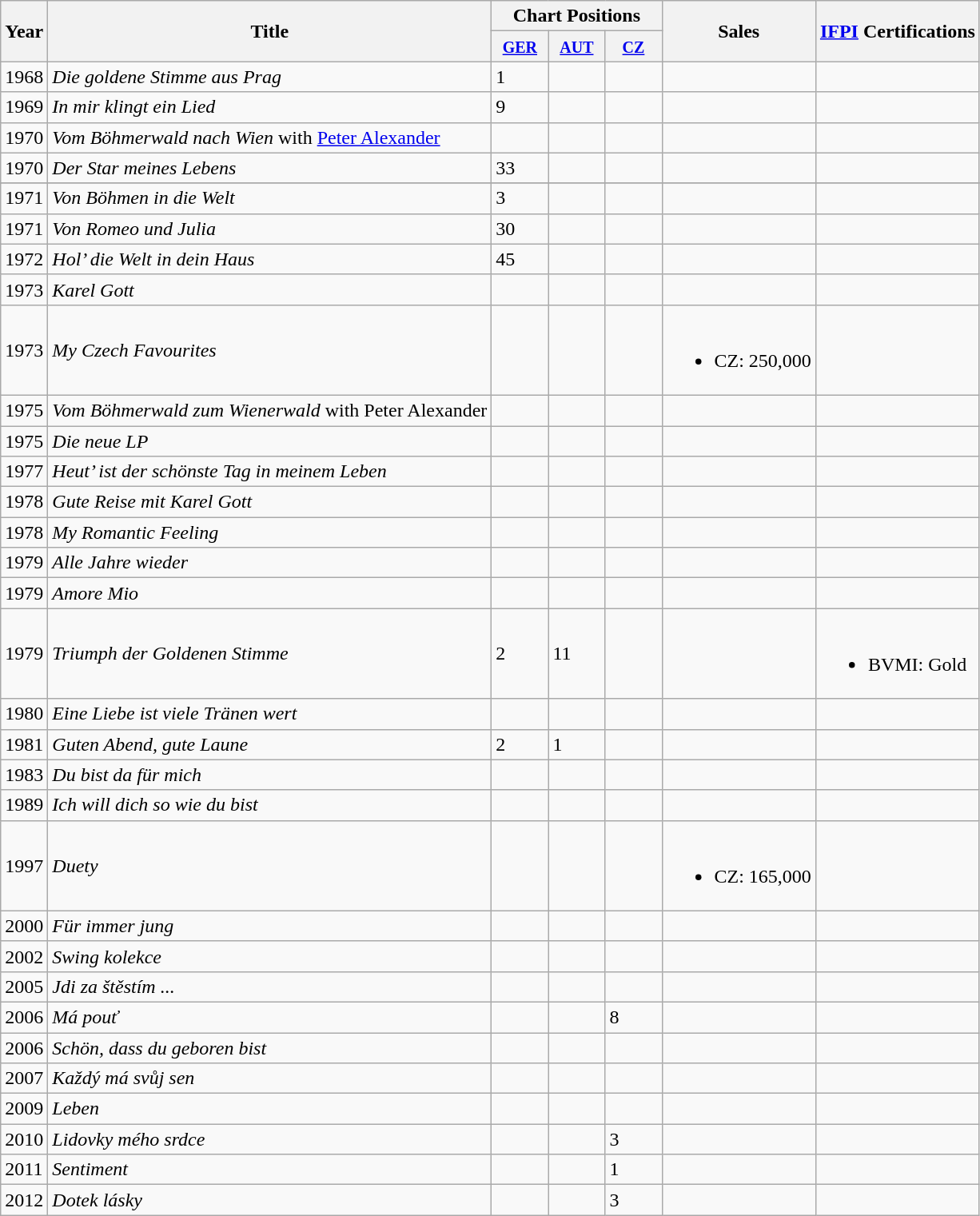<table class="wikitable">
<tr>
<th rowspan="2">Year</th>
<th rowspan="2">Title</th>
<th colspan="3">Chart Positions</th>
<th rowspan="2">Sales</th>
<th rowspan="2"><a href='#'>IFPI</a> Certifications</th>
</tr>
<tr>
<th width="40"><small><a href='#'>GER</a></small></th>
<th width="40"><small><a href='#'>AUT</a></small></th>
<th width="40"><small><a href='#'>CZ</a></small></th>
</tr>
<tr>
<td>1968</td>
<td><em>Die goldene Stimme aus Prag</em></td>
<td>1</td>
<td></td>
<td></td>
<td></td>
<td></td>
</tr>
<tr>
<td>1969</td>
<td><em>In mir klingt ein Lied</em></td>
<td>9</td>
<td></td>
<td></td>
<td></td>
<td></td>
</tr>
<tr>
<td>1970</td>
<td><em>Vom Böhmerwald nach Wien</em> with <a href='#'>Peter Alexander</a></td>
<td></td>
<td></td>
<td></td>
<td></td>
<td></td>
</tr>
<tr>
<td>1970</td>
<td><em>Der Star meines Lebens</em></td>
<td>33</td>
<td></td>
<td></td>
<td></td>
<td></td>
</tr>
<tr>
</tr>
<tr>
<td>1971</td>
<td><em>Von Böhmen in die Welt</em></td>
<td>3</td>
<td></td>
<td></td>
<td></td>
<td></td>
</tr>
<tr>
<td>1971</td>
<td><em>Von Romeo und Julia</em></td>
<td>30</td>
<td></td>
<td></td>
<td></td>
<td></td>
</tr>
<tr>
<td>1972</td>
<td><em>Hol’ die Welt in dein Haus</em></td>
<td>45</td>
<td></td>
<td></td>
<td></td>
<td></td>
</tr>
<tr>
<td>1973</td>
<td><em>Karel Gott</em></td>
<td></td>
<td></td>
<td></td>
<td></td>
<td></td>
</tr>
<tr>
<td>1973</td>
<td><em>My Czech Favourites</em></td>
<td></td>
<td></td>
<td></td>
<td><br><ul><li>CZ: 250,000</li></ul></td>
<td></td>
</tr>
<tr>
<td>1975</td>
<td><em>Vom Böhmerwald zum Wienerwald</em> with Peter Alexander</td>
<td></td>
<td></td>
<td></td>
<td></td>
<td></td>
</tr>
<tr>
<td>1975</td>
<td><em>Die neue LP</em></td>
<td></td>
<td></td>
<td></td>
<td></td>
<td></td>
</tr>
<tr>
<td>1977</td>
<td><em>Heut’ ist der schönste Tag in meinem Leben</em></td>
<td></td>
<td></td>
<td></td>
<td></td>
<td></td>
</tr>
<tr>
<td>1978</td>
<td><em>Gute Reise mit Karel Gott</em></td>
<td></td>
<td></td>
<td></td>
<td></td>
<td></td>
</tr>
<tr>
<td>1978</td>
<td><em>My Romantic Feeling</em></td>
<td></td>
<td></td>
<td></td>
<td></td>
<td></td>
</tr>
<tr>
<td>1979</td>
<td><em>Alle Jahre wieder</em></td>
<td></td>
<td></td>
<td></td>
<td></td>
<td></td>
</tr>
<tr>
<td>1979</td>
<td><em>Amore Mio</em></td>
<td></td>
<td></td>
<td></td>
<td></td>
<td></td>
</tr>
<tr>
<td>1979</td>
<td><em>Triumph der Goldenen Stimme</em></td>
<td>2</td>
<td>11</td>
<td></td>
<td></td>
<td><br><ul><li>BVMI: Gold</li></ul></td>
</tr>
<tr>
<td>1980</td>
<td><em>Eine Liebe ist viele Tränen wert</em></td>
<td></td>
<td></td>
<td></td>
<td></td>
<td></td>
</tr>
<tr>
<td>1981</td>
<td><em>Guten Abend, gute Laune</em></td>
<td>2</td>
<td>1</td>
<td></td>
<td></td>
<td></td>
</tr>
<tr>
<td>1983</td>
<td><em>Du bist da für mich</em></td>
<td></td>
<td></td>
<td></td>
<td></td>
<td></td>
</tr>
<tr>
<td>1989</td>
<td><em>Ich will dich so wie du bist</em></td>
<td></td>
<td></td>
<td></td>
<td></td>
<td></td>
</tr>
<tr>
<td>1997</td>
<td><em>Duety</em></td>
<td></td>
<td></td>
<td></td>
<td><br><ul><li>CZ: 165,000</li></ul></td>
<td></td>
</tr>
<tr>
<td>2000</td>
<td><em>Für immer jung</em></td>
<td></td>
<td></td>
<td></td>
<td></td>
<td></td>
</tr>
<tr>
<td>2002</td>
<td><em>Swing kolekce</em></td>
<td></td>
<td></td>
<td></td>
<td></td>
<td></td>
</tr>
<tr>
<td>2005</td>
<td><em>Jdi za štěstím ...</em></td>
<td></td>
<td></td>
<td></td>
<td></td>
<td></td>
</tr>
<tr>
<td>2006</td>
<td><em>Má pouť</em></td>
<td></td>
<td></td>
<td>8</td>
<td></td>
<td></td>
</tr>
<tr>
<td>2006</td>
<td><em>Schön, dass du geboren bist</em></td>
<td></td>
<td></td>
<td></td>
<td></td>
<td></td>
</tr>
<tr>
<td>2007</td>
<td><em>Každý má svůj sen</em></td>
<td></td>
<td></td>
<td></td>
<td></td>
<td></td>
</tr>
<tr>
<td>2009</td>
<td><em>Leben</em></td>
<td></td>
<td></td>
<td></td>
<td></td>
<td></td>
</tr>
<tr>
<td>2010</td>
<td><em>Lidovky mého srdce</em></td>
<td></td>
<td></td>
<td>3</td>
<td></td>
<td></td>
</tr>
<tr>
<td>2011</td>
<td><em>Sentiment</em></td>
<td></td>
<td></td>
<td>1</td>
<td></td>
<td></td>
</tr>
<tr>
<td>2012</td>
<td><em>Dotek lásky</em></td>
<td></td>
<td></td>
<td>3</td>
<td></td>
<td></td>
</tr>
</table>
